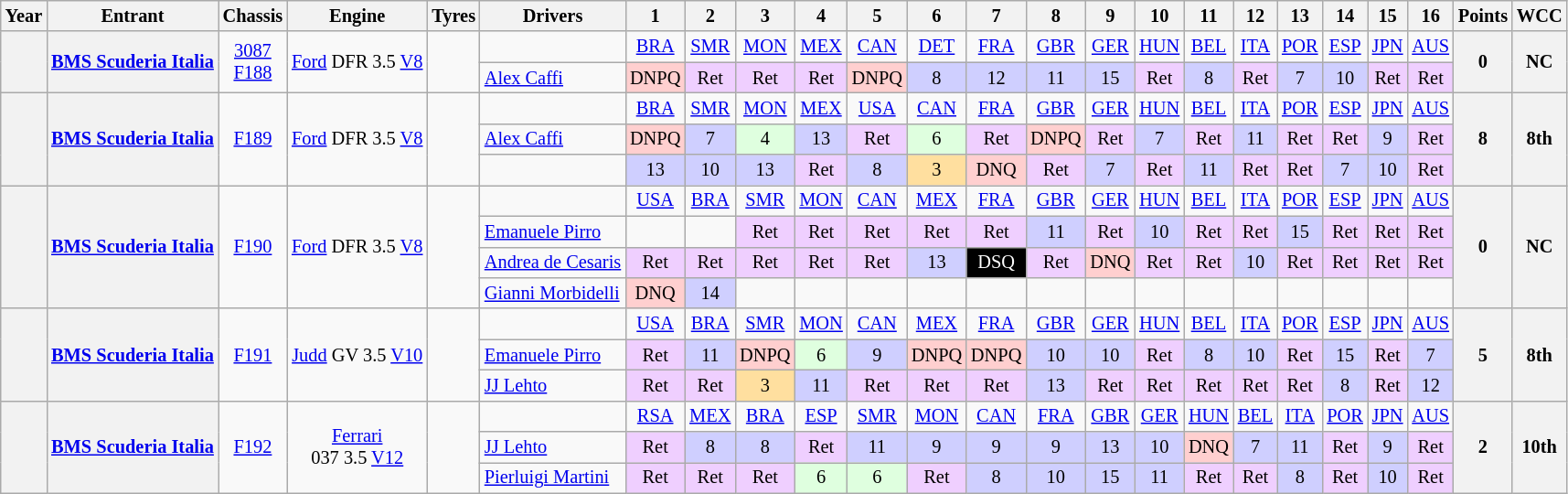<table class="wikitable" style="text-align:center; font-size:85%">
<tr>
<th>Year</th>
<th>Entrant</th>
<th>Chassis</th>
<th>Engine</th>
<th>Tyres</th>
<th>Drivers</th>
<th>1</th>
<th>2</th>
<th>3</th>
<th>4</th>
<th>5</th>
<th>6</th>
<th>7</th>
<th>8</th>
<th>9</th>
<th>10</th>
<th>11</th>
<th>12</th>
<th>13</th>
<th>14</th>
<th>15</th>
<th>16</th>
<th>Points</th>
<th>WCC</th>
</tr>
<tr>
<th rowspan="2"></th>
<th rowspan="2"><a href='#'>BMS Scuderia Italia</a></th>
<td rowspan="2"><a href='#'>3087</a><br><a href='#'>F188</a></td>
<td rowspan="2"><a href='#'>Ford</a> DFR 3.5 <a href='#'>V8</a></td>
<td rowspan="2"></td>
<td></td>
<td><a href='#'>BRA</a></td>
<td><a href='#'>SMR</a></td>
<td><a href='#'>MON</a></td>
<td><a href='#'>MEX</a></td>
<td><a href='#'>CAN</a></td>
<td><a href='#'>DET</a></td>
<td><a href='#'>FRA</a></td>
<td><a href='#'>GBR</a></td>
<td><a href='#'>GER</a></td>
<td><a href='#'>HUN</a></td>
<td><a href='#'>BEL</a></td>
<td><a href='#'>ITA</a></td>
<td><a href='#'>POR</a></td>
<td><a href='#'>ESP</a></td>
<td><a href='#'>JPN</a></td>
<td><a href='#'>AUS</a></td>
<th rowspan="2">0</th>
<th rowspan="2">NC</th>
</tr>
<tr>
<td align="left"> <a href='#'>Alex Caffi</a></td>
<td style="background:#FFCFCF;">DNPQ</td>
<td style="background:#EFCFFF;">Ret</td>
<td style="background:#EFCFFF;">Ret</td>
<td style="background:#EFCFFF;">Ret</td>
<td style="background:#FFCFCF;">DNPQ</td>
<td style="background:#CFCFFF;">8</td>
<td style="background:#CFCFFF;">12</td>
<td style="background:#CFCFFF;">11</td>
<td style="background:#CFCFFF;">15</td>
<td style="background:#EFCFFF;">Ret</td>
<td style="background:#CFCFFF;">8</td>
<td style="background:#EFCFFF;">Ret</td>
<td style="background:#CFCFFF;">7</td>
<td style="background:#CFCFFF;">10</td>
<td style="background:#EFCFFF;">Ret</td>
<td style="background:#EFCFFF;">Ret</td>
</tr>
<tr>
<th rowspan="3"></th>
<th rowspan="3"><a href='#'>BMS Scuderia Italia</a></th>
<td rowspan="3"><a href='#'>F189</a></td>
<td rowspan="3"><a href='#'>Ford</a> DFR 3.5 <a href='#'>V8</a></td>
<td rowspan="3"></td>
<td></td>
<td><a href='#'>BRA</a></td>
<td><a href='#'>SMR</a></td>
<td><a href='#'>MON</a></td>
<td><a href='#'>MEX</a></td>
<td><a href='#'>USA</a></td>
<td><a href='#'>CAN</a></td>
<td><a href='#'>FRA</a></td>
<td><a href='#'>GBR</a></td>
<td><a href='#'>GER</a></td>
<td><a href='#'>HUN</a></td>
<td><a href='#'>BEL</a></td>
<td><a href='#'>ITA</a></td>
<td><a href='#'>POR</a></td>
<td><a href='#'>ESP</a></td>
<td><a href='#'>JPN</a></td>
<td><a href='#'>AUS</a></td>
<th rowspan="3">8</th>
<th rowspan="3">8th</th>
</tr>
<tr>
<td align="left"> <a href='#'>Alex Caffi</a></td>
<td style="background:#FFCFCF;">DNPQ</td>
<td style="background:#CFCFFF;">7</td>
<td style="background:#DFFFDF;">4</td>
<td style="background:#CFCFFF;">13</td>
<td style="background:#EFCFFF;">Ret</td>
<td style="background:#DFFFDF;">6</td>
<td style="background:#EFCFFF;">Ret</td>
<td style="background:#FFCFCF;">DNPQ</td>
<td style="background:#EFCFFF;">Ret</td>
<td style="background:#CFCFFF;">7</td>
<td style="background:#EFCFFF;">Ret</td>
<td style="background:#CFCFFF;">11</td>
<td style="background:#EFCFFF;">Ret</td>
<td style="background:#EFCFFF;">Ret</td>
<td style="background:#CFCFFF;">9</td>
<td style="background:#EFCFFF;">Ret</td>
</tr>
<tr>
<td align="left"></td>
<td style="background:#CFCFFF;">13</td>
<td style="background:#CFCFFF;">10</td>
<td style="background:#CFCFFF;">13</td>
<td style="background:#EFCFFF;">Ret</td>
<td style="background:#CFCFFF;">8</td>
<td style="background:#FFDF9F;">3</td>
<td style="background:#FFCFCF;">DNQ</td>
<td style="background:#EFCFFF;">Ret</td>
<td style="background:#CFCFFF;">7</td>
<td style="background:#EFCFFF;">Ret</td>
<td style="background:#CFCFFF;">11</td>
<td style="background:#EFCFFF;">Ret</td>
<td style="background:#EFCFFF;">Ret</td>
<td style="background:#CFCFFF;">7</td>
<td style="background:#CFCFFF;">10</td>
<td style="background:#EFCFFF;">Ret</td>
</tr>
<tr>
<th rowspan="4"></th>
<th rowspan="4"><a href='#'>BMS Scuderia Italia</a></th>
<td rowspan="4"><a href='#'>F190</a></td>
<td rowspan="4"><a href='#'>Ford</a> DFR 3.5 <a href='#'>V8</a></td>
<td rowspan="4"></td>
<td></td>
<td><a href='#'>USA</a></td>
<td><a href='#'>BRA</a></td>
<td><a href='#'>SMR</a></td>
<td><a href='#'>MON</a></td>
<td><a href='#'>CAN</a></td>
<td><a href='#'>MEX</a></td>
<td><a href='#'>FRA</a></td>
<td><a href='#'>GBR</a></td>
<td><a href='#'>GER</a></td>
<td><a href='#'>HUN</a></td>
<td><a href='#'>BEL</a></td>
<td><a href='#'>ITA</a></td>
<td><a href='#'>POR</a></td>
<td><a href='#'>ESP</a></td>
<td><a href='#'>JPN</a></td>
<td><a href='#'>AUS</a></td>
<th rowspan="4">0</th>
<th rowspan="4">NC</th>
</tr>
<tr>
<td align="left"> <a href='#'>Emanuele Pirro</a></td>
<td></td>
<td></td>
<td style="background:#EFCFFF;">Ret</td>
<td style="background:#EFCFFF;">Ret</td>
<td style="background:#EFCFFF;">Ret</td>
<td style="background:#EFCFFF;">Ret</td>
<td style="background:#EFCFFF;">Ret</td>
<td style="background:#CFCFFF;">11</td>
<td style="background:#EFCFFF;">Ret</td>
<td style="background:#CFCFFF;">10</td>
<td style="background:#EFCFFF;">Ret</td>
<td style="background:#EFCFFF;">Ret</td>
<td style="background:#CFCFFF;">15</td>
<td style="background:#EFCFFF;">Ret</td>
<td style="background:#EFCFFF;">Ret</td>
<td style="background:#EFCFFF;">Ret</td>
</tr>
<tr>
<td align="left"> <a href='#'>Andrea de Cesaris</a></td>
<td style="background:#EFCFFF;">Ret</td>
<td style="background:#EFCFFF;">Ret</td>
<td style="background:#EFCFFF;">Ret</td>
<td style="background:#EFCFFF;">Ret</td>
<td style="background:#EFCFFF;">Ret</td>
<td style="background:#CFCFFF;">13</td>
<td style="background:#000000; color:white">DSQ</td>
<td style="background:#EFCFFF;">Ret</td>
<td style="background:#FFCFCF;">DNQ</td>
<td style="background:#EFCFFF;">Ret</td>
<td style="background:#EFCFFF;">Ret</td>
<td style="background:#CFCFFF;">10</td>
<td style="background:#EFCFFF;">Ret</td>
<td style="background:#EFCFFF;">Ret</td>
<td style="background:#EFCFFF;">Ret</td>
<td style="background:#EFCFFF;">Ret</td>
</tr>
<tr>
<td align="left"> <a href='#'>Gianni Morbidelli</a></td>
<td style="background:#FFCFCF;">DNQ</td>
<td style="background:#CFCFFF;">14</td>
<td></td>
<td></td>
<td></td>
<td></td>
<td></td>
<td></td>
<td></td>
<td></td>
<td></td>
<td></td>
<td></td>
<td></td>
<td></td>
<td></td>
</tr>
<tr>
<th rowspan="3"></th>
<th rowspan="3"><a href='#'>BMS Scuderia Italia</a></th>
<td rowspan="3"><a href='#'>F191</a></td>
<td rowspan="3"><a href='#'>Judd</a> GV 3.5 <a href='#'>V10</a></td>
<td rowspan="3"></td>
<td></td>
<td><a href='#'>USA</a></td>
<td><a href='#'>BRA</a></td>
<td><a href='#'>SMR</a></td>
<td><a href='#'>MON</a></td>
<td><a href='#'>CAN</a></td>
<td><a href='#'>MEX</a></td>
<td><a href='#'>FRA</a></td>
<td><a href='#'>GBR</a></td>
<td><a href='#'>GER</a></td>
<td><a href='#'>HUN</a></td>
<td><a href='#'>BEL</a></td>
<td><a href='#'>ITA</a></td>
<td><a href='#'>POR</a></td>
<td><a href='#'>ESP</a></td>
<td><a href='#'>JPN</a></td>
<td><a href='#'>AUS</a></td>
<th rowspan="3">5</th>
<th rowspan="3">8th</th>
</tr>
<tr>
<td align="left"> <a href='#'>Emanuele Pirro</a></td>
<td style="background:#EFCFFF;">Ret</td>
<td style="background:#CFCFFF;">11</td>
<td style="background:#FFCFCF;">DNPQ</td>
<td style="background:#DFFFDF;">6</td>
<td style="background:#CFCFFF;">9</td>
<td style="background:#FFCFCF;">DNPQ</td>
<td style="background:#FFCFCF;">DNPQ</td>
<td style="background:#CFCFFF;">10</td>
<td style="background:#CFCFFF;">10</td>
<td style="background:#EFCFFF;">Ret</td>
<td style="background:#CFCFFF;">8</td>
<td style="background:#CFCFFF;">10</td>
<td style="background:#EFCFFF;">Ret</td>
<td style="background:#CFCFFF;">15</td>
<td style="background:#EFCFFF;">Ret</td>
<td style="background:#CFCFFF;">7</td>
</tr>
<tr>
<td align="left"> <a href='#'>JJ Lehto</a></td>
<td style="background:#EFCFFF;">Ret</td>
<td style="background:#EFCFFF;">Ret</td>
<td style="background:#FFDF9F;">3</td>
<td style="background:#CFCFFF;">11</td>
<td style="background:#EFCFFF;">Ret</td>
<td style="background:#EFCFFF;">Ret</td>
<td style="background:#EFCFFF;">Ret</td>
<td style="background:#CFCFFF;">13</td>
<td style="background:#EFCFFF;">Ret</td>
<td style="background:#EFCFFF;">Ret</td>
<td style="background:#EFCFFF;">Ret</td>
<td style="background:#EFCFFF;">Ret</td>
<td style="background:#EFCFFF;">Ret</td>
<td style="background:#CFCFFF;">8</td>
<td style="background:#EFCFFF;">Ret</td>
<td style="background:#CFCFFF;">12</td>
</tr>
<tr>
<th rowspan="3"></th>
<th rowspan="3"><a href='#'>BMS Scuderia Italia</a></th>
<td rowspan="3"><a href='#'>F192</a></td>
<td rowspan="3"><a href='#'>Ferrari</a> <br>037 3.5 <a href='#'>V12</a></td>
<td rowspan="3"></td>
<td></td>
<td><a href='#'>RSA</a></td>
<td><a href='#'>MEX</a></td>
<td><a href='#'>BRA</a></td>
<td><a href='#'>ESP</a></td>
<td><a href='#'>SMR</a></td>
<td><a href='#'>MON</a></td>
<td><a href='#'>CAN</a></td>
<td><a href='#'>FRA</a></td>
<td><a href='#'>GBR</a></td>
<td><a href='#'>GER</a></td>
<td><a href='#'>HUN</a></td>
<td><a href='#'>BEL</a></td>
<td><a href='#'>ITA</a></td>
<td><a href='#'>POR</a></td>
<td><a href='#'>JPN</a></td>
<td><a href='#'>AUS</a></td>
<th rowspan="3">2</th>
<th rowspan="3">10th</th>
</tr>
<tr>
<td align="left"> <a href='#'>JJ Lehto</a></td>
<td style="background:#EFCFFF;">Ret</td>
<td style="background:#CFCFFF;">8</td>
<td style="background:#CFCFFF;">8</td>
<td style="background:#EFCFFF;">Ret</td>
<td style="background:#CFCFFF;">11</td>
<td style="background:#CFCFFF;">9</td>
<td style="background:#CFCFFF;">9</td>
<td style="background:#CFCFFF;">9</td>
<td style="background:#CFCFFF;">13</td>
<td style="background:#CFCFFF;">10</td>
<td style="background:#FFCFCF;">DNQ</td>
<td style="background:#CFCFFF;">7</td>
<td style="background:#CFCFFF;">11</td>
<td style="background:#EFCFFF;">Ret</td>
<td style="background:#CFCFFF;">9</td>
<td style="background:#EFCFFF;">Ret</td>
</tr>
<tr>
<td align="left"> <a href='#'>Pierluigi Martini</a></td>
<td style="background:#EFCFFF;">Ret</td>
<td style="background:#EFCFFF;">Ret</td>
<td style="background:#EFCFFF;">Ret</td>
<td style="background:#DFFFDF;">6</td>
<td style="background:#DFFFDF;">6</td>
<td style="background:#EFCFFF;">Ret</td>
<td style="background:#CFCFFF;">8</td>
<td style="background:#CFCFFF;">10</td>
<td style="background:#CFCFFF;">15</td>
<td style="background:#CFCFFF;">11</td>
<td style="background:#EFCFFF;">Ret</td>
<td style="background:#EFCFFF;">Ret</td>
<td style="background:#CFCFFF;">8</td>
<td style="background:#EFCFFF;">Ret</td>
<td style="background:#CFCFFF;">10</td>
<td style="background:#EFCFFF;">Ret</td>
</tr>
</table>
